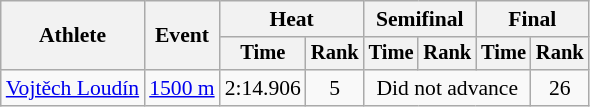<table class="wikitable" style="font-size:90%">
<tr>
<th rowspan=2>Athlete</th>
<th rowspan=2>Event</th>
<th colspan=2>Heat</th>
<th colspan=2>Semifinal</th>
<th colspan=2>Final</th>
</tr>
<tr style="font-size:95%">
<th>Time</th>
<th>Rank</th>
<th>Time</th>
<th>Rank</th>
<th>Time</th>
<th>Rank</th>
</tr>
<tr align=center>
<td align=left><a href='#'>Vojtěch Loudín</a></td>
<td align=left><a href='#'>1500 m</a></td>
<td>2:14.906</td>
<td>5</td>
<td colspan=3>Did not advance</td>
<td>26</td>
</tr>
</table>
